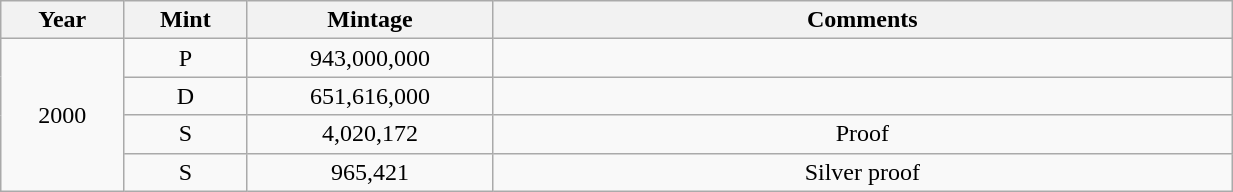<table class="wikitable sortable" style="min-width:65%; text-align:center;">
<tr>
<th width="10%">Year</th>
<th width="10%">Mint</th>
<th width="20%">Mintage</th>
<th width="60%">Comments</th>
</tr>
<tr>
<td rowspan="4">2000</td>
<td>P</td>
<td>943,000,000</td>
<td></td>
</tr>
<tr>
<td>D</td>
<td>651,616,000</td>
<td></td>
</tr>
<tr>
<td>S</td>
<td>4,020,172</td>
<td>Proof</td>
</tr>
<tr>
<td>S</td>
<td>965,421</td>
<td>Silver proof</td>
</tr>
</table>
